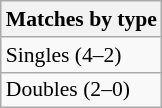<table class="wikitable" style=font-size:90%>
<tr>
<th>Matches by type</th>
</tr>
<tr>
<td>Singles (4–2)</td>
</tr>
<tr>
<td>Doubles (2–0)</td>
</tr>
</table>
